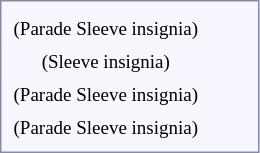<table style="border:1px solid #8888aa; background-color:#f7f8ff; padding:5px; font-size:95%; margin: 0px 12px 12px 0px;">
<tr style="text-align:center;">
<td rowspan=1><small>(Parade Sleeve insignia)</small></td>
<td colspan=6></td>
<td colspan=4></td>
<td colspan=6></td>
<td colspan=6></td>
<td colspan=4></td>
<td colspan=2></td>
<td colspan=6></td>
<td colspan=2><br>
</td>
</tr>
<tr style="text-align:center;">
<td rowspan=1><small>(Sleeve insignia)</small></td>
<td colspan=6></td>
<td colspan=4></td>
<td colspan=6></td>
<td colspan=6></td>
<td colspan=4></td>
<td colspan=2></td>
<td colspan=6 rowspan=2></td>
<td colspan=2></td>
</tr>
<tr style="text-align:center;">
<td rowspan=1><small>(Parade Sleeve insignia)</small></td>
<td colspan=6></td>
<td colspan=4></td>
<td colspan=6></td>
<td colspan=6></td>
<td colspan=4></td>
<td colspan=2></td>
<td colspan=2><br>
</td>
</tr>
<tr style="text-align:center;">
<td rowspan=1><small>(Parade Sleeve insignia)</small></td>
<td colspan=10></td>
<td colspan=6></td>
<td colspan=6></td>
<td colspan=4></td>
<td colspan=2></td>
<td colspan=6></td>
<td colspan=2><br></td>
</tr>
</table>
